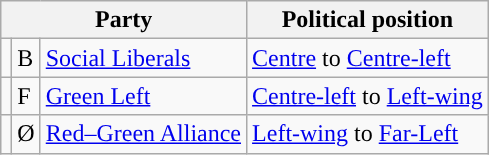<table class="wikitable">
<tr>
<th colspan="3">Party</th>
<th>Political position</th>
</tr>
<tr>
<td></td>
<td>B</td>
<td><a href='#'>Social Liberals</a></td>
<td><a href='#'>Centre</a> to <a href='#'>Centre-left</a></td>
</tr>
<tr>
<td></td>
<td>F</td>
<td><a href='#'>Green Left</a></td>
<td><a href='#'>Centre-left</a> to <a href='#'>Left-wing</a></td>
</tr>
<tr>
<td></td>
<td>Ø</td>
<td><a href='#'>Red–Green Alliance</a></td>
<td><a href='#'>Left-wing</a> to  <a href='#'>Far-Left</a></td>
</tr>
</table>
